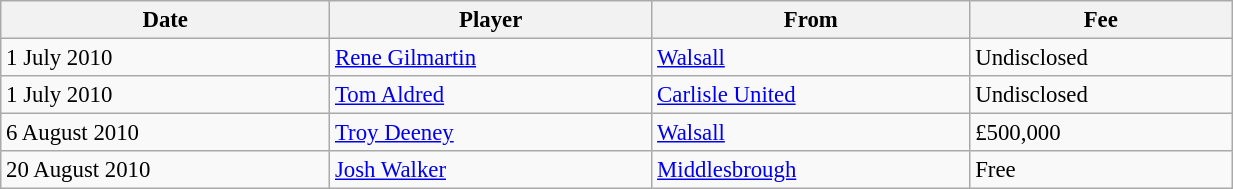<table class="wikitable" style="text-align:center; font-size:95%;width:65%; text-align:left">
<tr>
<th><strong>Date</strong></th>
<th><strong>Player</strong></th>
<th><strong>From</strong></th>
<th><strong>Fee</strong></th>
</tr>
<tr>
<td>1 July 2010</td>
<td><a href='#'>Rene Gilmartin</a></td>
<td><a href='#'>Walsall</a></td>
<td>Undisclosed</td>
</tr>
<tr>
<td>1 July 2010</td>
<td><a href='#'>Tom Aldred</a></td>
<td><a href='#'>Carlisle United</a></td>
<td>Undisclosed</td>
</tr>
<tr>
<td>6 August 2010</td>
<td><a href='#'>Troy Deeney</a></td>
<td><a href='#'>Walsall</a></td>
<td>£500,000</td>
</tr>
<tr>
<td>20 August 2010</td>
<td><a href='#'>Josh Walker</a></td>
<td><a href='#'>Middlesbrough</a></td>
<td>Free</td>
</tr>
</table>
